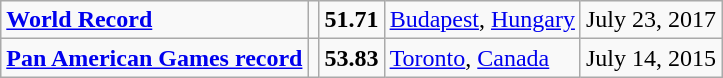<table class="wikitable">
<tr>
<td><strong><a href='#'>World Record</a></strong></td>
<td></td>
<td><strong>51.71</strong></td>
<td><a href='#'>Budapest</a>, <a href='#'>Hungary</a></td>
<td>July 23, 2017</td>
</tr>
<tr>
<td><strong><a href='#'>Pan American Games record</a></strong></td>
<td></td>
<td><strong>53.83</strong></td>
<td><a href='#'>Toronto</a>, <a href='#'>Canada</a></td>
<td>July 14, 2015</td>
</tr>
</table>
